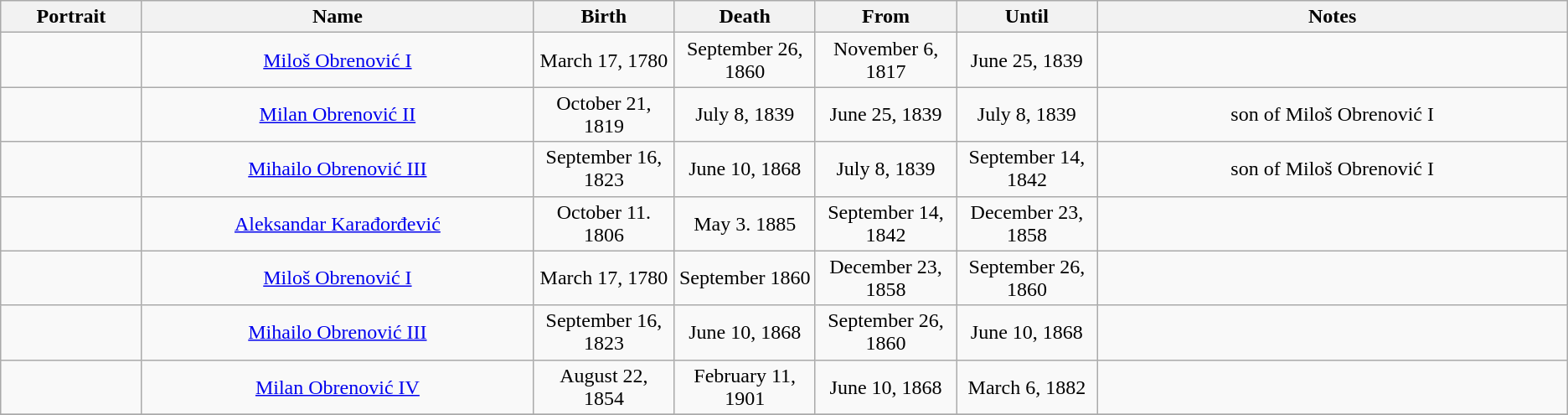<table class="wikitable" style="clear:right; text-align:center">
<tr>
<th width=9%>Portrait</th>
<th width=25%>Name</th>
<th width=9%>Birth</th>
<th width=9%>Death</th>
<th width=9%>From</th>
<th width=9%>Until</th>
<th width=30%>Notes</th>
</tr>
<tr>
<td align="center"></td>
<td align="center"><a href='#'>Miloš Obrenović I</a></td>
<td align="center">March 17, 1780</td>
<td align="center">September 26, 1860</td>
<td align="center">November 6, 1817</td>
<td align="center">June 25, 1839</td>
<td align="center"></td>
</tr>
<tr>
<td align="center"></td>
<td align="center"><a href='#'>Milan Obrenović II</a></td>
<td align="center">October 21, 1819</td>
<td align="center">July 8, 1839</td>
<td align="center">June 25, 1839</td>
<td align="center">July 8, 1839</td>
<td align="center">son of Miloš Obrenović I</td>
</tr>
<tr>
<td align="center"></td>
<td align="center"><a href='#'>Mihailo Obrenović III</a></td>
<td align="center">September 16, 1823</td>
<td align="center">June 10, 1868</td>
<td align="center">July 8, 1839</td>
<td align="center">September 14, 1842</td>
<td align="center">son of Miloš Obrenović I</td>
</tr>
<tr>
<td align="center"></td>
<td align="center"><a href='#'>Aleksandar Karađorđević</a></td>
<td align="center">October 11. 1806</td>
<td align="center">May 3. 1885</td>
<td align="center">September 14, 1842</td>
<td align="center">December 23, 1858</td>
<td align="center"></td>
</tr>
<tr>
<td align="center"></td>
<td align="center"><a href='#'>Miloš Obrenović I</a></td>
<td align="center">March 17, 1780</td>
<td align="center">September 1860</td>
<td align="center">December 23, 1858</td>
<td align="center">September 26, 1860</td>
<td align="center"></td>
</tr>
<tr>
<td align="center"></td>
<td align="center"><a href='#'>Mihailo Obrenović III</a></td>
<td align="center">September 16, 1823</td>
<td align="center">June 10, 1868</td>
<td align="center">September 26, 1860</td>
<td align="center">June 10, 1868</td>
<td align="center"></td>
</tr>
<tr>
<td align="center"></td>
<td align="center"><a href='#'>Milan Obrenović IV</a></td>
<td align="center">August 22, 1854</td>
<td align="center">February 11, 1901</td>
<td align="center">June 10, 1868</td>
<td align="center">March 6, 1882</td>
<td align="center"></td>
</tr>
<tr>
</tr>
</table>
